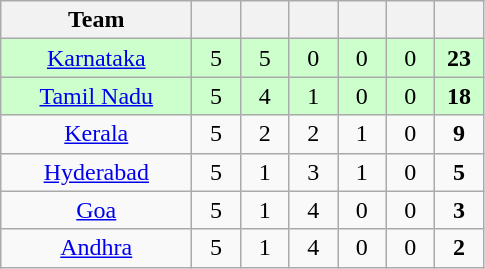<table class="wikitable" style="text-align:center">
<tr>
<th style="width:120px">Team</th>
<th style="width:25px"></th>
<th style="width:25px"></th>
<th style="width:25px"></th>
<th style="width:25px"></th>
<th style="width:25px"></th>
<th style="width:25px"></th>
</tr>
<tr style="background:#cfc;">
<td><a href='#'>Karnataka</a></td>
<td>5</td>
<td>5</td>
<td>0</td>
<td>0</td>
<td>0</td>
<td><strong>23</strong></td>
</tr>
<tr style="background:#cfc;">
<td><a href='#'>Tamil Nadu</a></td>
<td>5</td>
<td>4</td>
<td>1</td>
<td>0</td>
<td>0</td>
<td><strong>18</strong></td>
</tr>
<tr>
<td><a href='#'>Kerala</a></td>
<td>5</td>
<td>2</td>
<td>2</td>
<td>1</td>
<td>0</td>
<td><strong>9</strong></td>
</tr>
<tr>
<td><a href='#'>Hyderabad</a></td>
<td>5</td>
<td>1</td>
<td>3</td>
<td>1</td>
<td>0</td>
<td><strong>5</strong></td>
</tr>
<tr>
<td><a href='#'>Goa</a></td>
<td>5</td>
<td>1</td>
<td>4</td>
<td>0</td>
<td>0</td>
<td><strong>3</strong></td>
</tr>
<tr>
<td><a href='#'>Andhra</a></td>
<td>5</td>
<td>1</td>
<td>4</td>
<td>0</td>
<td>0</td>
<td><strong>2</strong></td>
</tr>
</table>
